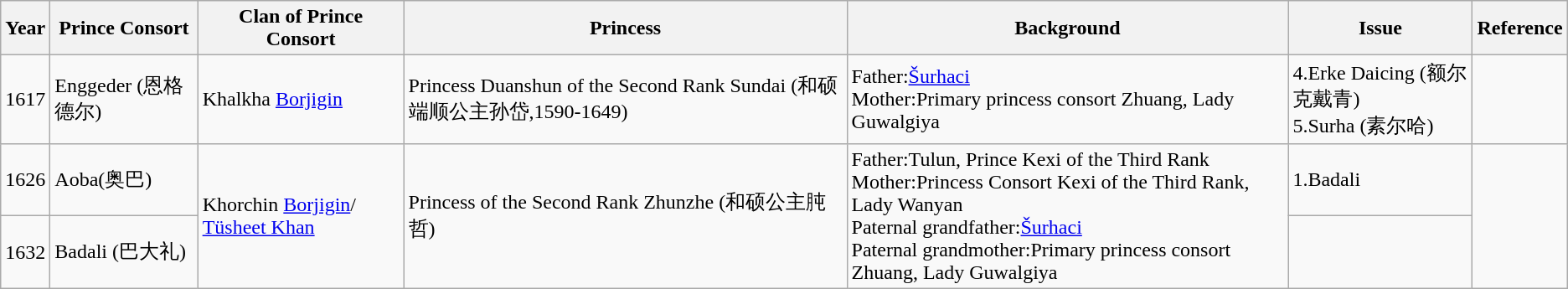<table class="wikitable">
<tr>
<th>Year</th>
<th>Prince Consort</th>
<th>Clan of Prince Consort</th>
<th>Princess</th>
<th>Background</th>
<th>Issue</th>
<th>Reference</th>
</tr>
<tr>
<td>1617</td>
<td>Enggeder (恩格德尔)</td>
<td>Khalkha <a href='#'>Borjigin</a></td>
<td>Princess Duanshun of the Second Rank Sundai (和硕端顺公主孙岱,1590-1649)</td>
<td>Father:<a href='#'>Šurhaci</a><br>Mother:Primary princess consort Zhuang, Lady Guwalgiya</td>
<td>4.Erke Daicing (额尔克戴青)<br>5.Surha (素尔哈)</td>
<td></td>
</tr>
<tr>
<td>1626</td>
<td>Aoba(奥巴)</td>
<td rowspan="2">Khorchin <a href='#'>Borjigin</a>/ <a href='#'>Tüsheet Khan</a></td>
<td rowspan="2">Princess of the Second Rank Zhunzhe (和硕公主肫哲)</td>
<td rowspan="2">Father:Tulun, Prince Kexi of the Third Rank<br>Mother:Princess Consort Kexi of the Third Rank, Lady Wanyan<br>Paternal grandfather:<a href='#'>Šurhaci</a><br>Paternal grandmother:Primary princess consort Zhuang, Lady Guwalgiya</td>
<td>1.Badali</td>
<td rowspan="2"></td>
</tr>
<tr>
<td>1632</td>
<td>Badali (巴大礼)</td>
<td></td>
</tr>
</table>
